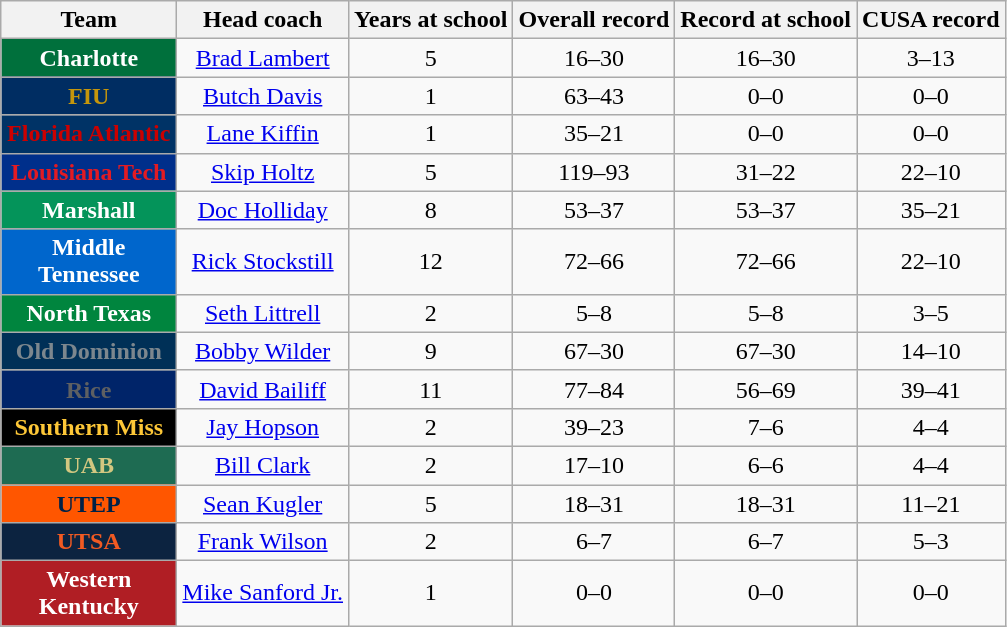<table class="wikitable sortable" style="text-align: center;">
<tr>
<th width="110">Team</th>
<th>Head coach</th>
<th>Years at school</th>
<th>Overall record</th>
<th>Record at school</th>
<th>CUSA record</th>
</tr>
<tr>
<th style="background:#00703C; color:#FFFFFF;">Charlotte</th>
<td><a href='#'>Brad Lambert</a></td>
<td>5</td>
<td>16–30</td>
<td>16–30</td>
<td>3–13</td>
</tr>
<tr>
<th style="background:#002d62; color:#c5960c;">FIU</th>
<td><a href='#'>Butch Davis</a></td>
<td>1</td>
<td>63–43</td>
<td>0–0</td>
<td>0–0</td>
</tr>
<tr>
<th style="background:#003366; color:#CC0000;">Florida Atlantic</th>
<td><a href='#'>Lane Kiffin</a></td>
<td>1</td>
<td>35–21</td>
<td>0–0</td>
<td>0–0</td>
</tr>
<tr>
<th style="background:#002F8B; color:#E31B23;">Louisiana Tech</th>
<td><a href='#'>Skip Holtz</a></td>
<td>5</td>
<td>119–93</td>
<td>31–22</td>
<td>22–10</td>
</tr>
<tr>
<th style="background:#04945a; color:#FFFFFF;">Marshall</th>
<td><a href='#'>Doc Holliday</a></td>
<td>8</td>
<td>53–37</td>
<td>53–37</td>
<td>35–21</td>
</tr>
<tr>
<th style="background:#0066CC; color:#ffffff;">Middle Tennessee</th>
<td><a href='#'>Rick Stockstill</a></td>
<td>12</td>
<td>72–66</td>
<td>72–66</td>
<td>22–10</td>
</tr>
<tr>
<th style="background:#00853E; color:#FFFFFF;">North Texas</th>
<td><a href='#'>Seth Littrell</a></td>
<td>2</td>
<td>5–8</td>
<td>5–8</td>
<td>3–5</td>
</tr>
<tr>
<th style="background:#003057; color:#7c878e;">Old Dominion</th>
<td><a href='#'>Bobby Wilder</a></td>
<td>9</td>
<td>67–30</td>
<td>67–30</td>
<td>14–10</td>
</tr>
<tr>
<th style="background:#002469; color:#5e6062;">Rice</th>
<td><a href='#'>David Bailiff</a></td>
<td>11</td>
<td>77–84</td>
<td>56–69</td>
<td>39–41</td>
</tr>
<tr>
<th style="background:#000000; color:#FDC737;">Southern Miss</th>
<td><a href='#'>Jay Hopson</a></td>
<td>2</td>
<td>39–23</td>
<td>7–6</td>
<td>4–4</td>
</tr>
<tr>
<th style="background:#1E6B52; color:#d2c780;">UAB</th>
<td><a href='#'>Bill Clark</a></td>
<td>2</td>
<td>17–10</td>
<td>6–6</td>
<td>4–4</td>
</tr>
<tr>
<th style="background:#ff5600; color:#002147;">UTEP</th>
<td><a href='#'>Sean Kugler</a></td>
<td>5</td>
<td>18–31</td>
<td>18–31</td>
<td>11–21</td>
</tr>
<tr>
<th style="background:#0c2340; color:#f15a22;">UTSA</th>
<td><a href='#'>Frank Wilson</a></td>
<td>2</td>
<td>6–7</td>
<td>6–7</td>
<td>5–3</td>
</tr>
<tr>
<th style="background:#B01E24; color:#FFFFFF;">Western Kentucky</th>
<td><a href='#'>Mike Sanford Jr.</a></td>
<td>1</td>
<td>0–0</td>
<td>0–0</td>
<td>0–0</td>
</tr>
</table>
